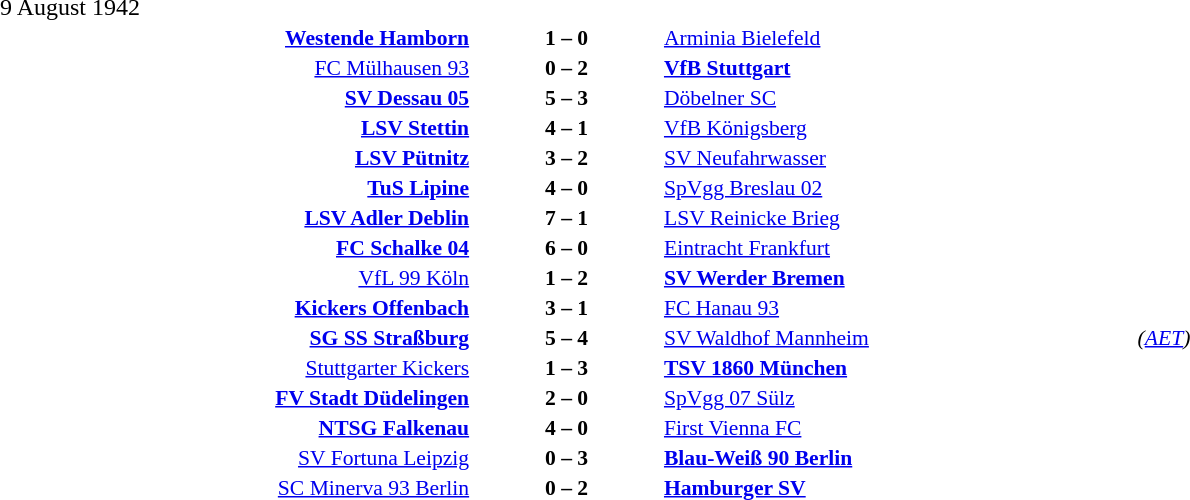<table width=100% cellspacing=1>
<tr>
<th width=25%></th>
<th width=10%></th>
<th width=25%></th>
<th></th>
</tr>
<tr>
<td>9 August 1942</td>
</tr>
<tr style=font-size:90%>
<td align=right><strong><a href='#'>Westende Hamborn</a></strong></td>
<td align=center><strong>1 – 0</strong></td>
<td><a href='#'>Arminia Bielefeld</a></td>
</tr>
<tr style=font-size:90%>
<td align=right><a href='#'>FC Mülhausen 93</a></td>
<td align=center><strong>0 – 2</strong></td>
<td><strong><a href='#'>VfB Stuttgart</a></strong></td>
</tr>
<tr style=font-size:90%>
<td align=right><strong><a href='#'>SV Dessau 05</a></strong></td>
<td align=center><strong>5 – 3</strong></td>
<td><a href='#'>Döbelner SC</a></td>
</tr>
<tr style=font-size:90%>
<td align=right><strong><a href='#'>LSV Stettin</a></strong></td>
<td align=center><strong>4 – 1</strong></td>
<td><a href='#'>VfB Königsberg</a></td>
</tr>
<tr style=font-size:90%>
<td align=right><strong><a href='#'>LSV Pütnitz</a></strong></td>
<td align=center><strong>3 – 2</strong></td>
<td><a href='#'>SV Neufahrwasser</a></td>
</tr>
<tr style=font-size:90%>
<td align=right><strong><a href='#'>TuS Lipine</a></strong></td>
<td align=center><strong>4 – 0</strong></td>
<td><a href='#'>SpVgg Breslau 02</a></td>
</tr>
<tr style=font-size:90%>
<td align=right><strong><a href='#'>LSV Adler Deblin</a></strong></td>
<td align=center><strong>7 – 1</strong></td>
<td><a href='#'>LSV Reinicke Brieg</a></td>
</tr>
<tr style=font-size:90%>
<td align=right><strong><a href='#'>FC Schalke 04</a></strong></td>
<td align=center><strong>6 – 0</strong></td>
<td><a href='#'>Eintracht Frankfurt</a></td>
</tr>
<tr style=font-size:90%>
<td align=right><a href='#'>VfL 99 Köln</a></td>
<td align=center><strong>1 – 2</strong></td>
<td><strong><a href='#'>SV Werder Bremen</a></strong></td>
</tr>
<tr style=font-size:90%>
<td align=right><strong><a href='#'>Kickers Offenbach</a></strong></td>
<td align=center><strong>3 – 1</strong></td>
<td><a href='#'>FC Hanau 93</a></td>
</tr>
<tr style=font-size:90%>
<td align=right><strong><a href='#'>SG SS Straßburg</a></strong></td>
<td align=center><strong>5 – 4</strong></td>
<td><a href='#'>SV Waldhof Mannheim</a></td>
<td><em>(<a href='#'>AET</a>)</em></td>
</tr>
<tr style=font-size:90%>
<td align=right><a href='#'>Stuttgarter Kickers</a></td>
<td align=center><strong>1 – 3</strong></td>
<td><strong><a href='#'>TSV 1860 München</a></strong></td>
</tr>
<tr style=font-size:90%>
<td align=right><strong><a href='#'>FV Stadt Düdelingen</a></strong></td>
<td align=center><strong>2 – 0</strong></td>
<td><a href='#'>SpVgg 07 Sülz</a></td>
</tr>
<tr style=font-size:90%>
<td align=right><strong><a href='#'>NTSG Falkenau</a></strong></td>
<td align=center><strong>4 – 0</strong></td>
<td><a href='#'>First Vienna FC</a></td>
</tr>
<tr style=font-size:90%>
<td align=right><a href='#'>SV Fortuna Leipzig</a></td>
<td align=center><strong>0 – 3</strong></td>
<td><strong><a href='#'>Blau-Weiß 90 Berlin</a></strong></td>
</tr>
<tr style=font-size:90%>
<td align=right><a href='#'>SC Minerva 93 Berlin</a></td>
<td align=center><strong>0 – 2</strong></td>
<td><strong><a href='#'>Hamburger SV</a></strong></td>
</tr>
</table>
